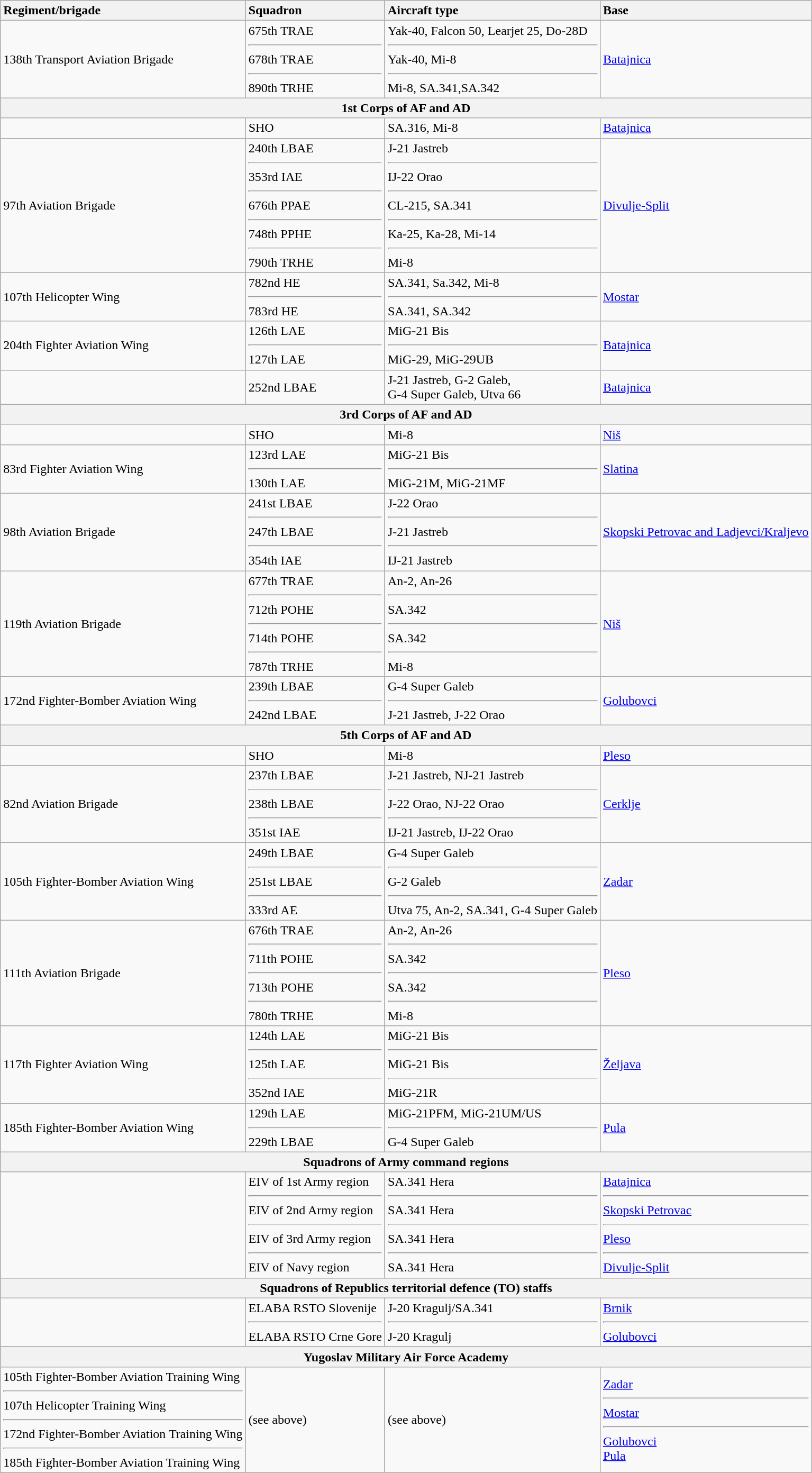<table class="wikitable">
<tr>
<th style="text-align:left;">Regiment/brigade</th>
<th style="text-align:left;">Squadron</th>
<th style="text-align:left;">Aircraft type</th>
<th style="text-align:left;">Base</th>
</tr>
<tr>
<td>138th Transport Aviation Brigade</td>
<td>675th TRAE<hr>678th TRAE<hr>890th TRHE</td>
<td>Yak-40, Falcon 50, Learjet 25, Do-28D<hr>Yak-40, Mi-8<hr>Mi-8, SA.341,SA.342</td>
<td><a href='#'>Batajnica</a></td>
</tr>
<tr>
<th style="" colspan="6">1st Corps of AF and AD</th>
</tr>
<tr>
<td></td>
<td>SHO</td>
<td>SA.316, Mi-8</td>
<td><a href='#'>Batajnica</a></td>
</tr>
<tr>
<td>97th Aviation Brigade</td>
<td>240th LBAE<hr>353rd IAE<hr>676th PPAE<hr>748th PPHE<hr>790th TRHE</td>
<td>J-21 Jastreb<hr>IJ-22 Orao<hr>CL-215, SA.341<hr>Ka-25, Ka-28, Mi-14<hr>Mi-8</td>
<td><a href='#'>Divulje-Split</a></td>
</tr>
<tr>
<td>107th Helicopter Wing</td>
<td>782nd HE<hr>783rd HE</td>
<td>SA.341, Sa.342, Mi-8<hr>SA.341, SA.342</td>
<td><a href='#'>Mostar</a></td>
</tr>
<tr>
<td>204th Fighter Aviation Wing</td>
<td>126th LAE<hr>127th LAE</td>
<td>MiG-21 Bis<hr>MiG-29, MiG-29UB</td>
<td><a href='#'>Batajnica</a></td>
</tr>
<tr>
<td></td>
<td>252nd LBAE</td>
<td>J-21 Jastreb, G-2 Galeb,<br> G-4 Super Galeb, Utva 66</td>
<td><a href='#'>Batajnica</a></td>
</tr>
<tr>
<th style="" colspan="6">3rd Corps of AF and AD</th>
</tr>
<tr>
<td></td>
<td>SHO</td>
<td>Mi-8</td>
<td><a href='#'>Niš</a></td>
</tr>
<tr>
<td>83rd Fighter Aviation Wing</td>
<td>123rd LAE<hr>130th LAE</td>
<td>MiG-21 Bis<hr>MiG-21M, MiG-21MF</td>
<td><a href='#'>Slatina</a></td>
</tr>
<tr>
<td>98th Aviation Brigade</td>
<td>241st LBAE<hr>247th LBAE<hr>354th IAE</td>
<td>J-22 Orao<hr>J-21 Jastreb<hr>IJ-21 Jastreb</td>
<td><a href='#'>Skopski Petrovac and Ladjevci/Kraljevo</a></td>
</tr>
<tr>
<td>119th Aviation Brigade</td>
<td>677th TRAE<hr>712th POHE<hr>714th POHE<hr>787th TRHE</td>
<td>An-2, An-26<hr>SA.342<hr>SA.342<hr>Mi-8</td>
<td><a href='#'>Niš</a></td>
</tr>
<tr>
<td>172nd Fighter-Bomber Aviation Wing</td>
<td>239th LBAE<hr>242nd LBAE</td>
<td>G-4 Super Galeb<hr>J-21 Jastreb, J-22 Orao</td>
<td><a href='#'>Golubovci</a></td>
</tr>
<tr>
<th style="" colspan="6">5th Corps of AF and AD</th>
</tr>
<tr>
<td></td>
<td>SHO</td>
<td>Mi-8</td>
<td><a href='#'>Pleso</a></td>
</tr>
<tr>
<td>82nd Aviation Brigade</td>
<td>237th LBAE<hr>238th LBAE<hr>351st IAE</td>
<td>J-21 Jastreb, NJ-21 Jastreb<hr>J-22 Orao, NJ-22 Orao<hr>IJ-21 Jastreb, IJ-22 Orao</td>
<td><a href='#'>Cerklje</a></td>
</tr>
<tr>
<td>105th Fighter-Bomber Aviation Wing</td>
<td>249th LBAE<hr>251st LBAE<hr>333rd AE</td>
<td>G-4 Super Galeb<hr>G-2 Galeb<hr>Utva 75, An-2, SA.341, G-4 Super Galeb</td>
<td><a href='#'>Zadar</a></td>
</tr>
<tr>
<td>111th Aviation Brigade</td>
<td>676th TRAE<hr>711th POHE<hr>713th POHE<hr>780th TRHE</td>
<td>An-2, An-26<hr>SA.342<hr>SA.342<hr>Mi-8</td>
<td><a href='#'>Pleso</a></td>
</tr>
<tr>
<td>117th Fighter Aviation Wing</td>
<td>124th LAE<hr>125th LAE<hr>352nd IAE</td>
<td>MiG-21 Bis<hr>MiG-21 Bis<hr> MiG-21R</td>
<td><a href='#'>Željava</a></td>
</tr>
<tr>
<td>185th Fighter-Bomber Aviation Wing</td>
<td>129th LAE<hr>229th LBAE</td>
<td>MiG-21PFM, MiG-21UM/US<hr>G-4 Super Galeb</td>
<td><a href='#'>Pula</a></td>
</tr>
<tr>
<th style="" colspan="6">Squadrons of Army command regions</th>
</tr>
<tr>
<td></td>
<td>EIV of 1st Army region<hr>EIV of 2nd Army region<hr>EIV of 3rd Army region<hr>EIV of Navy region</td>
<td>SA.341 Hera<hr>SA.341 Hera<hr>SA.341 Hera<hr>SA.341 Hera</td>
<td><a href='#'>Batajnica</a><hr><a href='#'>Skopski Petrovac</a><hr><a href='#'>Pleso</a><hr><a href='#'>Divulje-Split</a></td>
</tr>
<tr>
<th style="" colspan="6">Squadrons of Republics territorial defence (TO) staffs</th>
</tr>
<tr>
<td></td>
<td>ELABA RSTO Slovenije<hr>ELABA RSTO Crne Gore</td>
<td>J-20 Kragulj/SA.341<hr>J-20 Kragulj</td>
<td><a href='#'>Brnik</a><hr><a href='#'>Golubovci</a></td>
</tr>
<tr>
<th style="" colspan="6">Yugoslav Military Air Force Academy</th>
</tr>
<tr>
<td>105th Fighter-Bomber Aviation Training Wing<hr>107th Helicopter Training Wing<hr>172nd Fighter-Bomber Aviation Training Wing<hr>185th Fighter-Bomber Aviation Training Wing</td>
<td>(see above)</td>
<td>(see above)</td>
<td><a href='#'>Zadar</a><hr><a href='#'>Mostar</a><hr><a href='#'>Golubovci</a><br><a href='#'>Pula</a></td>
</tr>
</table>
